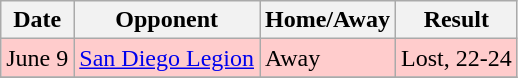<table class="wikitable">
<tr>
<th>Date</th>
<th>Opponent</th>
<th>Home/Away</th>
<th>Result</th>
</tr>
<tr bgcolor="#FFCCCC">
<td>June 9</td>
<td><a href='#'>San Diego Legion</a></td>
<td>Away</td>
<td>Lost, 22-24</td>
</tr>
<tr>
</tr>
</table>
